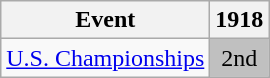<table class="wikitable">
<tr>
<th>Event</th>
<th>1918</th>
</tr>
<tr>
<td><a href='#'>U.S. Championships</a></td>
<td align="center" bgcolor="silver">2nd</td>
</tr>
</table>
